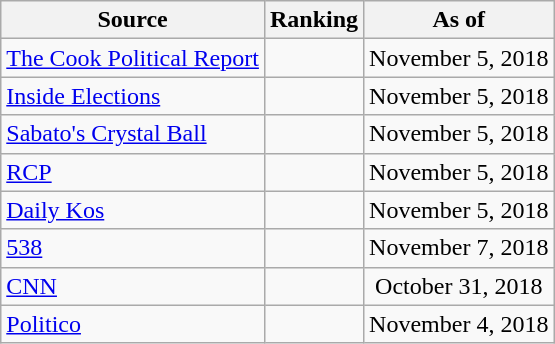<table class="wikitable" style="text-align:center">
<tr>
<th>Source</th>
<th>Ranking</th>
<th>As of</th>
</tr>
<tr>
<td align=left><a href='#'>The Cook Political Report</a></td>
<td></td>
<td>November 5, 2018</td>
</tr>
<tr>
<td align=left><a href='#'>Inside Elections</a></td>
<td></td>
<td>November 5, 2018</td>
</tr>
<tr>
<td align=left><a href='#'>Sabato's Crystal Ball</a></td>
<td></td>
<td>November 5, 2018</td>
</tr>
<tr>
<td align="left"><a href='#'>RCP</a></td>
<td></td>
<td>November 5, 2018</td>
</tr>
<tr>
<td align="left"><a href='#'>Daily Kos</a></td>
<td></td>
<td>November 5, 2018</td>
</tr>
<tr>
<td align="left"><a href='#'>538</a></td>
<td></td>
<td>November 7, 2018</td>
</tr>
<tr>
<td align="left"><a href='#'>CNN</a></td>
<td></td>
<td>October 31, 2018</td>
</tr>
<tr>
<td align="left"><a href='#'>Politico</a></td>
<td></td>
<td>November 4, 2018</td>
</tr>
</table>
